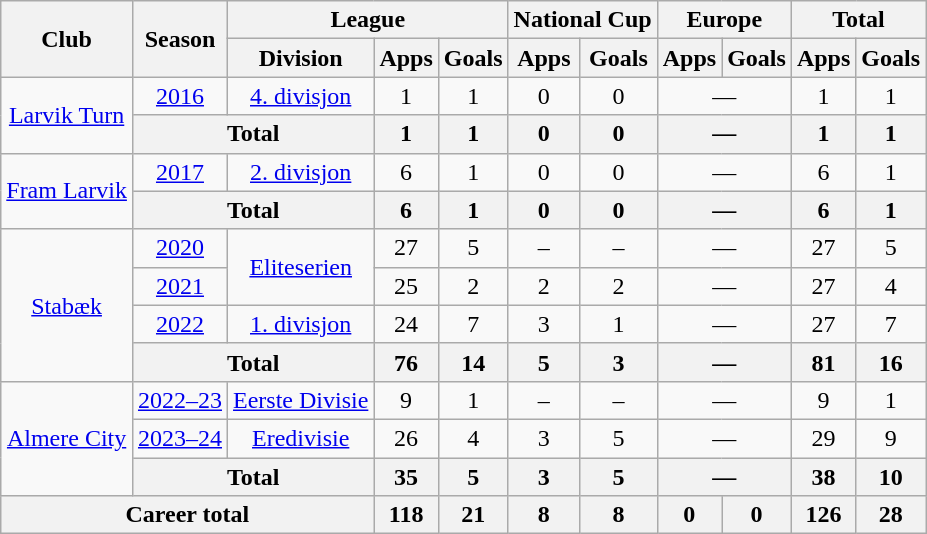<table class="wikitable" style="text-align: center;">
<tr>
<th rowspan="2">Club</th>
<th rowspan="2">Season</th>
<th colspan="3">League</th>
<th colspan="2">National Cup </th>
<th colspan="2">Europe</th>
<th colspan="2">Total</th>
</tr>
<tr>
<th>Division</th>
<th>Apps</th>
<th>Goals</th>
<th>Apps</th>
<th>Goals</th>
<th>Apps</th>
<th>Goals</th>
<th>Apps</th>
<th>Goals</th>
</tr>
<tr>
<td rowspan="2"><a href='#'>Larvik Turn</a></td>
<td><a href='#'>2016</a></td>
<td rowspan="1"><a href='#'>4. divisjon</a></td>
<td>1</td>
<td>1</td>
<td>0</td>
<td>0</td>
<td colspan="2">—</td>
<td>1</td>
<td>1</td>
</tr>
<tr>
<th colspan="2">Total</th>
<th>1</th>
<th>1</th>
<th>0</th>
<th>0</th>
<th colspan="2">—</th>
<th>1</th>
<th>1</th>
</tr>
<tr>
<td rowspan="2"><a href='#'>Fram Larvik</a></td>
<td><a href='#'>2017</a></td>
<td rowspan="1"><a href='#'>2. divisjon</a></td>
<td>6</td>
<td>1</td>
<td>0</td>
<td>0</td>
<td colspan="2">—</td>
<td>6</td>
<td>1</td>
</tr>
<tr>
<th colspan="2">Total</th>
<th>6</th>
<th>1</th>
<th>0</th>
<th>0</th>
<th colspan="2">—</th>
<th>6</th>
<th>1</th>
</tr>
<tr>
<td rowspan="4"><a href='#'>Stabæk</a></td>
<td><a href='#'>2020</a></td>
<td rowspan="2"><a href='#'>Eliteserien</a></td>
<td>27</td>
<td>5</td>
<td>–</td>
<td>–</td>
<td colspan="2">—</td>
<td>27</td>
<td>5</td>
</tr>
<tr>
<td><a href='#'>2021</a></td>
<td>25</td>
<td>2</td>
<td>2</td>
<td>2</td>
<td colspan="2">—</td>
<td>27</td>
<td>4</td>
</tr>
<tr>
<td><a href='#'>2022</a></td>
<td rowspan="1"><a href='#'>1. divisjon</a></td>
<td>24</td>
<td>7</td>
<td>3</td>
<td>1</td>
<td colspan="2">—</td>
<td>27</td>
<td>7</td>
</tr>
<tr>
<th colspan="2">Total</th>
<th>76</th>
<th>14</th>
<th>5</th>
<th>3</th>
<th colspan="2">—</th>
<th>81</th>
<th>16</th>
</tr>
<tr>
<td rowspan="3"><a href='#'>Almere City</a></td>
<td><a href='#'>2022–23</a></td>
<td rowspan="1"><a href='#'>Eerste Divisie</a></td>
<td>9</td>
<td>1</td>
<td>–</td>
<td>–</td>
<td colspan="2">—</td>
<td>9</td>
<td>1</td>
</tr>
<tr>
<td><a href='#'>2023–24</a></td>
<td rowspan="1"><a href='#'>Eredivisie</a></td>
<td>26</td>
<td>4</td>
<td>3</td>
<td>5</td>
<td colspan="2">—</td>
<td>29</td>
<td>9</td>
</tr>
<tr>
<th colspan="2">Total</th>
<th>35</th>
<th>5</th>
<th>3</th>
<th>5</th>
<th colspan="2">—</th>
<th>38</th>
<th>10</th>
</tr>
<tr>
<th colspan="3">Career total</th>
<th>118</th>
<th>21</th>
<th>8</th>
<th>8</th>
<th>0</th>
<th>0</th>
<th>126</th>
<th>28</th>
</tr>
</table>
